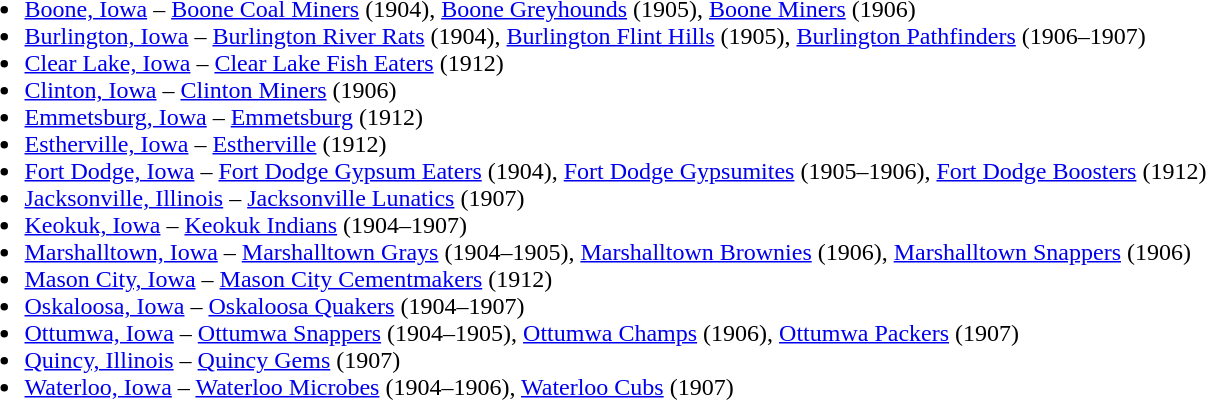<table>
<tr>
<td valign="top"><br><ul><li><a href='#'>Boone, Iowa</a> – <a href='#'>Boone Coal Miners</a> (1904), <a href='#'>Boone Greyhounds</a> (1905), <a href='#'>Boone Miners</a> (1906)</li><li><a href='#'>Burlington, Iowa</a> – <a href='#'>Burlington River Rats</a> (1904), <a href='#'>Burlington Flint Hills</a> (1905), <a href='#'>Burlington Pathfinders</a> (1906–1907)</li><li><a href='#'>Clear Lake, Iowa</a> – <a href='#'>Clear Lake Fish Eaters</a> (1912)</li><li><a href='#'>Clinton, Iowa</a> – <a href='#'>Clinton Miners</a> (1906)</li><li><a href='#'>Emmetsburg, Iowa</a> –  <a href='#'>Emmetsburg</a> (1912)</li><li><a href='#'>Estherville, Iowa</a> – <a href='#'>Estherville</a> (1912)</li><li><a href='#'>Fort Dodge, Iowa</a> – <a href='#'>Fort Dodge Gypsum Eaters</a> (1904), <a href='#'>Fort Dodge Gypsumites</a> (1905–1906), <a href='#'>Fort Dodge Boosters</a> (1912)</li><li><a href='#'>Jacksonville, Illinois</a> – <a href='#'>Jacksonville Lunatics</a> (1907)</li><li><a href='#'>Keokuk, Iowa</a> – <a href='#'>Keokuk Indians</a> (1904–1907)</li><li><a href='#'>Marshalltown, Iowa</a> – <a href='#'>Marshalltown Grays</a> (1904–1905), <a href='#'>Marshalltown Brownies</a> (1906), <a href='#'>Marshalltown Snappers</a> (1906)</li><li><a href='#'>Mason City, Iowa</a> – <a href='#'>Mason City Cementmakers</a> (1912)</li><li><a href='#'>Oskaloosa, Iowa</a> – <a href='#'>Oskaloosa Quakers</a> (1904–1907)</li><li><a href='#'>Ottumwa, Iowa</a> – <a href='#'>Ottumwa Snappers</a> (1904–1905), <a href='#'>Ottumwa Champs</a> (1906), <a href='#'>Ottumwa Packers</a> (1907)</li><li><a href='#'>Quincy, Illinois</a> – <a href='#'>Quincy Gems</a> (1907)</li><li><a href='#'>Waterloo, Iowa</a> – <a href='#'>Waterloo Microbes</a> (1904–1906), <a href='#'>Waterloo Cubs</a> (1907)</li></ul></td>
</tr>
</table>
